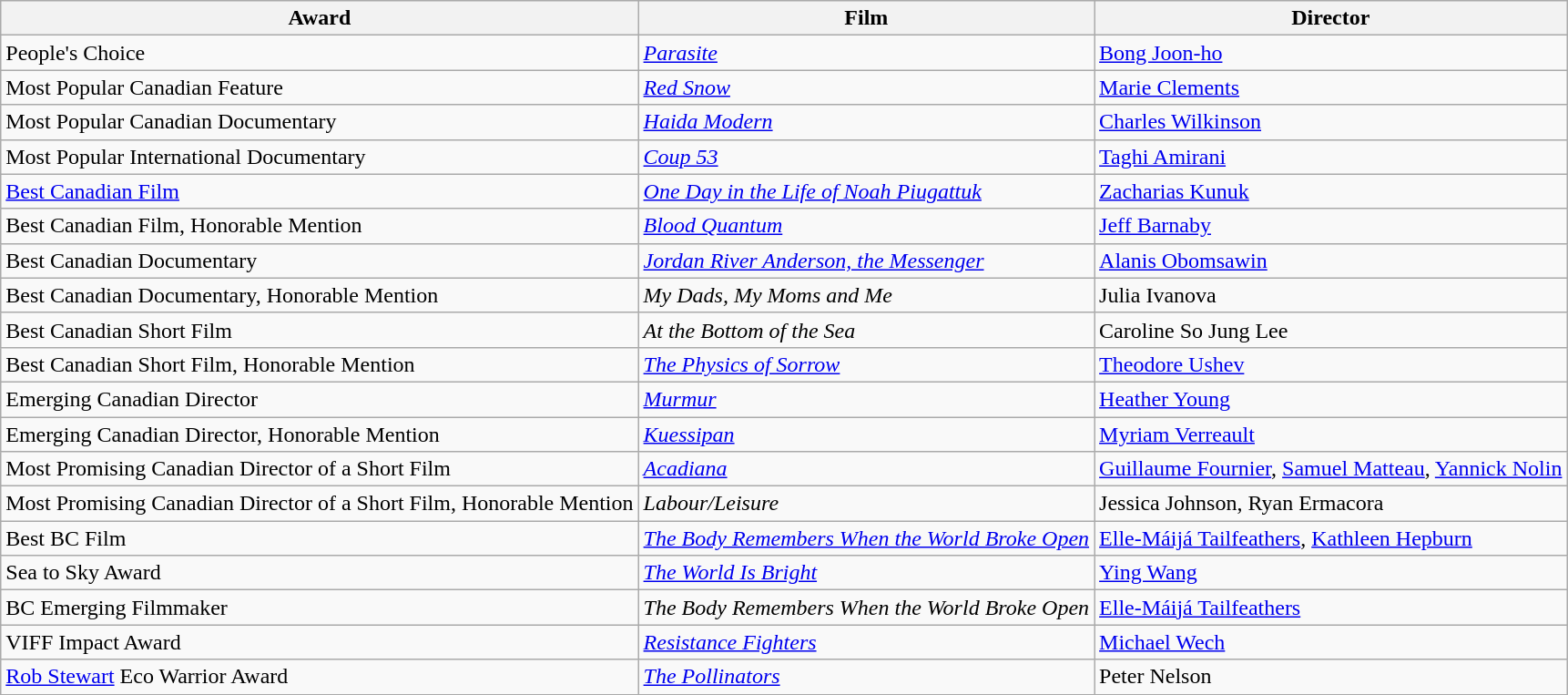<table class="wikitable">
<tr>
<th>Award</th>
<th>Film</th>
<th>Director</th>
</tr>
<tr>
<td>People's Choice</td>
<td><em><a href='#'>Parasite</a></em></td>
<td><a href='#'>Bong Joon-ho</a></td>
</tr>
<tr>
<td>Most Popular Canadian Feature</td>
<td><em><a href='#'>Red Snow</a></em></td>
<td><a href='#'>Marie Clements</a></td>
</tr>
<tr>
<td>Most Popular Canadian Documentary</td>
<td><em><a href='#'>Haida Modern</a></em></td>
<td><a href='#'>Charles Wilkinson</a></td>
</tr>
<tr>
<td>Most Popular International Documentary</td>
<td><em><a href='#'>Coup 53</a></em></td>
<td><a href='#'>Taghi Amirani</a></td>
</tr>
<tr>
<td><a href='#'>Best Canadian Film</a></td>
<td><em><a href='#'>One Day in the Life of Noah Piugattuk</a></em></td>
<td><a href='#'>Zacharias Kunuk</a></td>
</tr>
<tr>
<td>Best Canadian Film, Honorable Mention</td>
<td><em><a href='#'>Blood Quantum</a></em></td>
<td><a href='#'>Jeff Barnaby</a></td>
</tr>
<tr>
<td>Best Canadian Documentary</td>
<td><em><a href='#'>Jordan River Anderson, the Messenger</a></em></td>
<td><a href='#'>Alanis Obomsawin</a></td>
</tr>
<tr>
<td>Best Canadian Documentary, Honorable Mention</td>
<td><em>My Dads, My Moms and Me</em></td>
<td>Julia Ivanova</td>
</tr>
<tr>
<td>Best Canadian Short Film</td>
<td><em>At the Bottom of the Sea</em></td>
<td>Caroline So Jung Lee</td>
</tr>
<tr>
<td>Best Canadian Short Film, Honorable Mention</td>
<td><em><a href='#'>The Physics of Sorrow</a></em></td>
<td><a href='#'>Theodore Ushev</a></td>
</tr>
<tr>
<td>Emerging Canadian Director</td>
<td><em><a href='#'>Murmur</a></em></td>
<td><a href='#'>Heather Young</a></td>
</tr>
<tr>
<td>Emerging Canadian Director, Honorable Mention</td>
<td><em><a href='#'>Kuessipan</a></em></td>
<td><a href='#'>Myriam Verreault</a></td>
</tr>
<tr>
<td>Most Promising Canadian Director of a Short Film</td>
<td><em><a href='#'>Acadiana</a></em></td>
<td><a href='#'>Guillaume Fournier</a>, <a href='#'>Samuel Matteau</a>, <a href='#'>Yannick Nolin</a></td>
</tr>
<tr>
<td>Most Promising Canadian Director of a Short Film, Honorable Mention</td>
<td><em>Labour/Leisure</em></td>
<td>Jessica Johnson, Ryan Ermacora</td>
</tr>
<tr>
<td>Best BC Film</td>
<td><em><a href='#'>The Body Remembers When the World Broke Open</a></em></td>
<td><a href='#'>Elle-Máijá Tailfeathers</a>, <a href='#'>Kathleen Hepburn</a></td>
</tr>
<tr>
<td>Sea to Sky Award</td>
<td><em><a href='#'>The World Is Bright</a></em></td>
<td><a href='#'>Ying Wang</a></td>
</tr>
<tr>
<td>BC Emerging Filmmaker</td>
<td><em>The Body Remembers When the World Broke Open</em></td>
<td><a href='#'>Elle-Máijá Tailfeathers</a></td>
</tr>
<tr>
<td>VIFF Impact Award</td>
<td><em><a href='#'>Resistance Fighters</a></em></td>
<td><a href='#'>Michael Wech</a></td>
</tr>
<tr>
<td><a href='#'>Rob Stewart</a> Eco Warrior Award</td>
<td><em><a href='#'>The Pollinators</a></em></td>
<td>Peter Nelson</td>
</tr>
</table>
